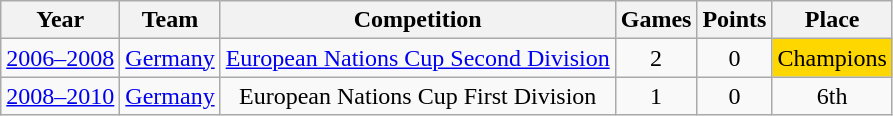<table class="wikitable">
<tr>
<th>Year</th>
<th>Team</th>
<th>Competition</th>
<th>Games</th>
<th>Points</th>
<th>Place</th>
</tr>
<tr align="center">
<td><a href='#'>2006–2008</a></td>
<td><a href='#'>Germany</a></td>
<td><a href='#'>European Nations Cup Second Division</a></td>
<td>2</td>
<td>0</td>
<td bgcolor="#FFD700">Champions</td>
</tr>
<tr align="center">
<td><a href='#'>2008–2010</a></td>
<td><a href='#'>Germany</a></td>
<td>European Nations Cup First Division</td>
<td>1</td>
<td>0</td>
<td>6th</td>
</tr>
</table>
